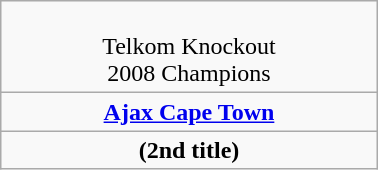<table class="wikitable" style="text-align: center; margin: 0 auto; width: 20%">
<tr>
<td><br>Telkom Knockout <br>2008 Champions</td>
</tr>
<tr>
<td><strong><a href='#'>Ajax Cape Town</a></strong></td>
</tr>
<tr>
<td><strong>(2nd title)</strong></td>
</tr>
</table>
